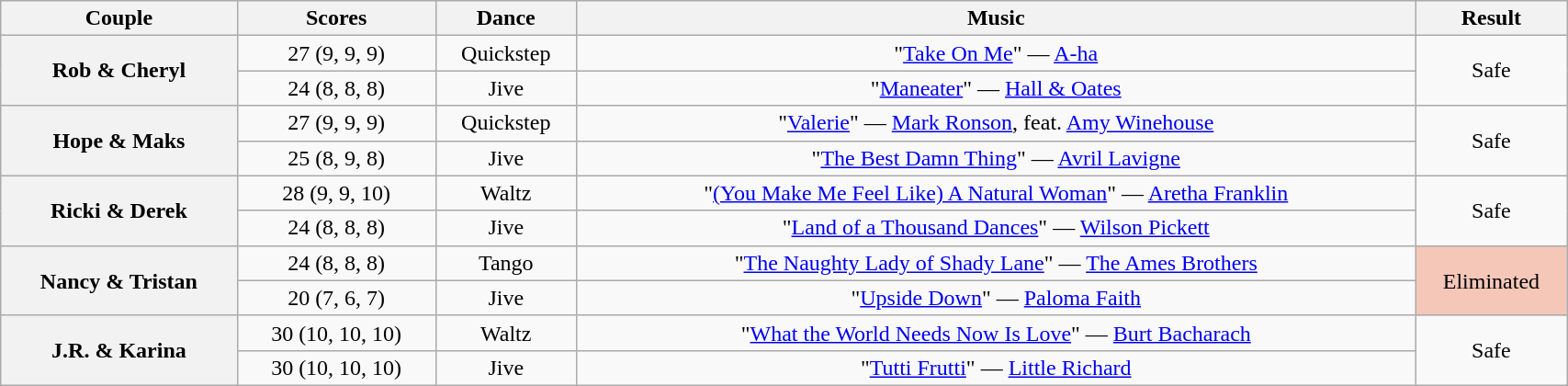<table class="wikitable sortable" style="text-align:center; width:90%">
<tr>
<th scope="col">Couple</th>
<th scope="col">Scores</th>
<th scope="col" class="unsortable">Dance</th>
<th scope="col" class="unsortable">Music</th>
<th scope="col" class="unsortable">Result</th>
</tr>
<tr>
<th scope="row" rowspan="2">Rob & Cheryl</th>
<td>27 (9, 9, 9)</td>
<td>Quickstep</td>
<td>"<a href='#'>Take On Me</a>" — <a href='#'>A-ha</a></td>
<td rowspan="2">Safe</td>
</tr>
<tr>
<td>24 (8, 8, 8)</td>
<td>Jive</td>
<td>"<a href='#'>Maneater</a>" — <a href='#'>Hall & Oates</a></td>
</tr>
<tr>
<th scope="row" rowspan="2">Hope & Maks</th>
<td>27 (9, 9, 9)</td>
<td>Quickstep</td>
<td>"<a href='#'>Valerie</a>" — <a href='#'>Mark Ronson</a>, feat. <a href='#'>Amy Winehouse</a></td>
<td rowspan="2">Safe</td>
</tr>
<tr>
<td>25 (8, 9, 8)</td>
<td>Jive</td>
<td>"<a href='#'>The Best Damn Thing</a>" — <a href='#'>Avril Lavigne</a></td>
</tr>
<tr>
<th scope="row" rowspan="2">Ricki & Derek</th>
<td>28 (9, 9, 10)</td>
<td>Waltz</td>
<td>"<a href='#'>(You Make Me Feel Like) A Natural Woman</a>" — <a href='#'>Aretha Franklin</a></td>
<td rowspan="2">Safe</td>
</tr>
<tr>
<td>24 (8, 8, 8)</td>
<td>Jive</td>
<td>"<a href='#'>Land of a Thousand Dances</a>" — <a href='#'>Wilson Pickett</a></td>
</tr>
<tr>
<th scope="row" rowspan="2">Nancy & Tristan</th>
<td>24 (8, 8, 8)</td>
<td>Tango</td>
<td>"<a href='#'>The Naughty Lady of Shady Lane</a>" — <a href='#'>The Ames Brothers</a></td>
<td rowspan="2" bgcolor=f4c7b8>Eliminated</td>
</tr>
<tr>
<td>20 (7, 6, 7)</td>
<td>Jive</td>
<td>"<a href='#'>Upside Down</a>" — <a href='#'>Paloma Faith</a></td>
</tr>
<tr>
<th scope="row" rowspan="2">J.R. & Karina</th>
<td>30 (10, 10, 10)</td>
<td>Waltz</td>
<td>"<a href='#'>What the World Needs Now Is Love</a>" — <a href='#'>Burt Bacharach</a></td>
<td rowspan="2">Safe</td>
</tr>
<tr>
<td>30 (10, 10, 10)</td>
<td>Jive</td>
<td>"<a href='#'>Tutti Frutti</a>" — <a href='#'>Little Richard</a></td>
</tr>
</table>
